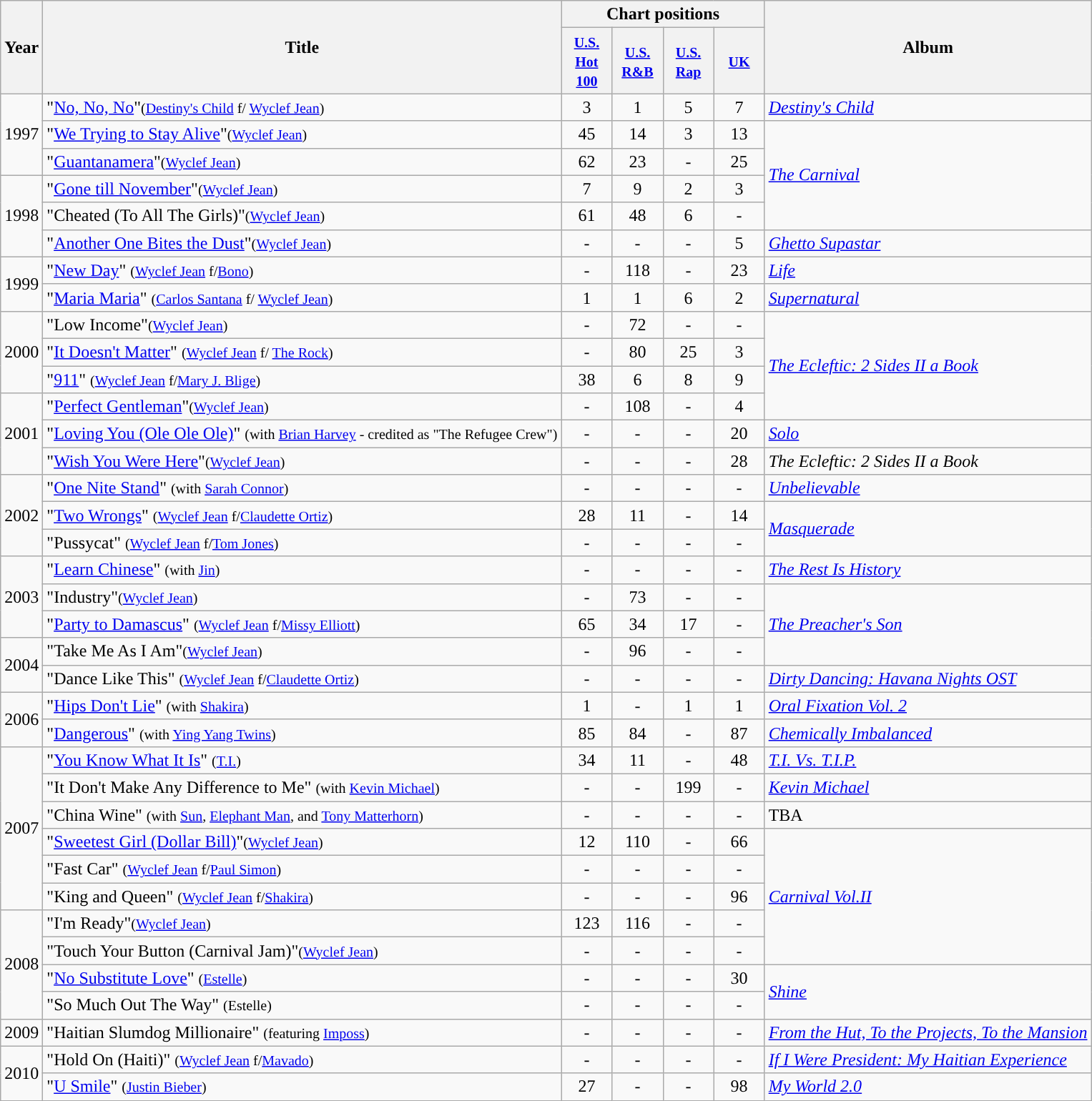<table class="wikitable">
<tr>
<th rowspan="2" style="text-align:center;"><strong>Year</strong></th>
<th rowspan="2" style="text-align:center;"><strong>Title</strong></th>
<th colspan="4" style="text-align:center;"><strong>Chart positions</strong></th>
<th rowspan="2" style="text-align:center;"><strong>Album</strong></th>
</tr>
<tr>
<th style="text-align:center; width:40px;"><small><a href='#'>U.S. Hot 100</a></small></th>
<th style="text-align:center; width:40px;"><small><a href='#'>U.S. R&B</a></small></th>
<th style="text-align:center; width:40px;"><small><a href='#'>U.S. Rap</a></small></th>
<th style="text-align:center; width:40px;"><small><a href='#'>UK</a></small></th>
</tr>
<tr>
<td rowspan="3">1997</td>
<td style="text-align:left; vertical-align:top;">"<a href='#'>No, No, No</a>"<small>(<a href='#'>Destiny's Child</a> f/ <a href='#'>Wyclef Jean</a>)</small></td>
<td style="text-align:center; vertical-align:top;">3</td>
<td style="text-align:center; vertical-align:top;">1</td>
<td style="text-align:center; vertical-align:top;">5</td>
<td style="text-align:center; vertical-align:top;">7</td>
<td style="text-align:left; vertical-align:top;"><em><a href='#'>Destiny's Child</a></em></td>
</tr>
<tr>
<td style="text-align:left; vertical-align:top;">"<a href='#'>We Trying to Stay Alive</a>"<small>(<a href='#'>Wyclef Jean</a>)</small></td>
<td style="text-align:center; vertical-align:top;">45</td>
<td style="text-align:center; vertical-align:top;">14</td>
<td style="text-align:center; vertical-align:top;">3</td>
<td style="text-align:center; vertical-align:top;">13</td>
<td rowspan="4"><em><a href='#'>The Carnival</a></em></td>
</tr>
<tr>
<td style="text-align:left; vertical-align:top;">"<a href='#'>Guantanamera</a>"<small>(<a href='#'>Wyclef Jean</a>)</small></td>
<td style="text-align:center; vertical-align:top;">62</td>
<td style="text-align:center; vertical-align:top;">23</td>
<td style="text-align:center; vertical-align:top;">-</td>
<td style="text-align:center; vertical-align:top;">25</td>
</tr>
<tr>
<td rowspan="3">1998</td>
<td style="text-align:left; vertical-align:top;">"<a href='#'>Gone till November</a>"<small>(<a href='#'>Wyclef Jean</a>)</small></td>
<td style="text-align:center; vertical-align:top;">7</td>
<td style="text-align:center; vertical-align:top;">9</td>
<td style="text-align:center; vertical-align:top;">2</td>
<td style="text-align:center; vertical-align:top;">3</td>
</tr>
<tr style="vertical-align:top;">
<td style="text-align:left; ">"Cheated (To All The Girls)"<small>(<a href='#'>Wyclef Jean</a>)</small></td>
<td style="text-align:center; ">61</td>
<td style="text-align:center; ">48</td>
<td style="text-align:center; ">6</td>
<td style="text-align:center; ">-</td>
</tr>
<tr>
<td style="text-align:left; vertical-align:top;">"<a href='#'>Another One Bites the Dust</a>"<small>(<a href='#'>Wyclef Jean</a>)</small></td>
<td style="text-align:center; vertical-align:top;">-</td>
<td style="text-align:center; vertical-align:top;">-</td>
<td style="text-align:center; vertical-align:top;">-</td>
<td style="text-align:center; vertical-align:top;">5</td>
<td><em><a href='#'>Ghetto Supastar</a></em></td>
</tr>
<tr>
<td rowspan="2">1999</td>
<td style="text-align:left; vertical-align:top;">"<a href='#'>New Day</a>" <small>(<a href='#'>Wyclef Jean</a> f/<a href='#'>Bono</a>)</small></td>
<td style="text-align:center; vertical-align:top;">-</td>
<td style="text-align:center; vertical-align:top;">118</td>
<td style="text-align:center; vertical-align:top;">-</td>
<td style="text-align:center; vertical-align:top;">23</td>
<td><em><a href='#'>Life</a></em></td>
</tr>
<tr>
<td style="text-align:left; vertical-align:top;">"<a href='#'>Maria Maria</a>" <small>(<a href='#'>Carlos Santana</a> f/ <a href='#'>Wyclef Jean</a>)</small></td>
<td style="text-align:center; vertical-align:top;">1</td>
<td style="text-align:center; vertical-align:top;">1</td>
<td style="text-align:center; vertical-align:top;">6</td>
<td style="text-align:center; vertical-align:top;">2</td>
<td style="text-align:left; vertical-align:top;"><em><a href='#'>Supernatural</a></em></td>
</tr>
<tr>
<td rowspan="3">2000</td>
<td style="text-align:left; vertical-align:top;">"Low Income"<small>(<a href='#'>Wyclef Jean</a>)</small></td>
<td style="text-align:center; vertical-align:top;">-</td>
<td style="text-align:center; vertical-align:top;">72</td>
<td style="text-align:center; vertical-align:top;">-</td>
<td style="text-align:center; vertical-align:top;">-</td>
<td rowspan="4"><em><a href='#'>The Ecleftic: 2 Sides II a Book</a></em></td>
</tr>
<tr>
<td style="text-align:left; vertical-align:top;">"<a href='#'>It Doesn't Matter</a>" <small> (<a href='#'>Wyclef Jean</a> f/ <a href='#'>The Rock</a>)</small></td>
<td style="text-align:center; vertical-align:top;">-</td>
<td style="text-align:center; vertical-align:top;">80</td>
<td style="text-align:center; vertical-align:top;">25</td>
<td style="text-align:center; vertical-align:top;">3</td>
</tr>
<tr>
<td style="text-align:left; vertical-align:top;">"<a href='#'>911</a>" <small>(<a href='#'>Wyclef Jean</a> f/<a href='#'>Mary J. Blige</a>)</small></td>
<td style="text-align:center; vertical-align:top;">38</td>
<td style="text-align:center; vertical-align:top;">6</td>
<td style="text-align:center; vertical-align:top;">8</td>
<td style="text-align:center; vertical-align:top;">9</td>
</tr>
<tr>
<td rowspan="3">2001</td>
<td style="text-align:left; vertical-align:top;">"<a href='#'>Perfect Gentleman</a>"<small>(<a href='#'>Wyclef Jean</a>)</small></td>
<td style="text-align:center; vertical-align:top;">-</td>
<td style="text-align:center; vertical-align:top;">108</td>
<td style="text-align:center; vertical-align:top;">-</td>
<td style="text-align:center; vertical-align:top;">4</td>
</tr>
<tr>
<td style="text-align:left; vertical-align:top;">"<a href='#'>Loving You (Ole Ole Ole)</a>" <small>(with <a href='#'>Brian Harvey</a> - credited as "The Refugee Crew")</small></td>
<td style="text-align:center; vertical-align:top;">-</td>
<td style="text-align:center; vertical-align:top;">-</td>
<td style="text-align:center; vertical-align:top;">-</td>
<td style="text-align:center; vertical-align:top;">20</td>
<td style="text-align:left; vertical-align:top;"><em><a href='#'>Solo</a></em></td>
</tr>
<tr>
<td style="text-align:left; vertical-align:top;">"<a href='#'>Wish You Were Here</a>"<small>(<a href='#'>Wyclef Jean</a>)</small></td>
<td style="text-align:center; vertical-align:top;">-</td>
<td style="text-align:center; vertical-align:top;">-</td>
<td style="text-align:center; vertical-align:top;">-</td>
<td style="text-align:center; vertical-align:top;">28</td>
<td style="text-align:left; vertical-align:top;"><em>The Ecleftic: 2 Sides II a Book</em></td>
</tr>
<tr>
<td rowspan="3">2002</td>
<td style="text-align:left; vertical-align:top;">"<a href='#'>One Nite Stand</a>" <small>(with <a href='#'>Sarah Connor</a>)</small></td>
<td style="text-align:center; vertical-align:top;">-</td>
<td style="text-align:center; vertical-align:top;">-</td>
<td style="text-align:center; vertical-align:top;">-</td>
<td style="text-align:center; vertical-align:top;">-</td>
<td style="text-align:left; vertical-align:top;"><em><a href='#'>Unbelievable</a></em></td>
</tr>
<tr>
<td style="text-align:left; vertical-align:top;">"<a href='#'>Two Wrongs</a>" <small>(<a href='#'>Wyclef Jean</a> f/<a href='#'>Claudette Ortiz</a>)</small></td>
<td style="text-align:center; vertical-align:top;">28</td>
<td style="text-align:center; vertical-align:top;">11</td>
<td style="text-align:center; vertical-align:top;">-</td>
<td style="text-align:center; vertical-align:top;">14</td>
<td rowspan="2"><em><a href='#'>Masquerade</a></em></td>
</tr>
<tr>
<td style="text-align:left; vertical-align:top;">"Pussycat" <small>(<a href='#'>Wyclef Jean</a> f/<a href='#'>Tom Jones</a>)</small></td>
<td style="text-align:center; vertical-align:top;">-</td>
<td style="text-align:center; vertical-align:top;">-</td>
<td style="text-align:center; vertical-align:top;">-</td>
<td style="text-align:center; vertical-align:top;">-</td>
</tr>
<tr>
<td rowspan="3">2003</td>
<td style="text-align:left; vertical-align:top;">"<a href='#'>Learn Chinese</a>" <small>(with <a href='#'>Jin</a>)</small></td>
<td style="text-align:center; vertical-align:top;">-</td>
<td style="text-align:center; vertical-align:top;">-</td>
<td style="text-align:center; vertical-align:top;">-</td>
<td style="text-align:center; vertical-align:top;">-</td>
<td style="text-align:left; vertical-align:top;"><em><a href='#'>The Rest Is History</a></em></td>
</tr>
<tr>
<td style="text-align:left; vertical-align:top;">"Industry"<small>(<a href='#'>Wyclef Jean</a>)</small></td>
<td style="text-align:center; vertical-align:top;">-</td>
<td style="text-align:center; vertical-align:top;">73</td>
<td style="text-align:center; vertical-align:top;">-</td>
<td style="text-align:center; vertical-align:top;">-</td>
<td rowspan="3"><em><a href='#'>The Preacher's Son</a></em></td>
</tr>
<tr style="vertical-align:top;">
<td style="text-align:left; ">"<a href='#'>Party to Damascus</a>" <small>(<a href='#'>Wyclef Jean</a> f/<a href='#'>Missy Elliott</a>)</small></td>
<td style="text-align:center; ">65</td>
<td style="text-align:center; ">34</td>
<td style="text-align:center; ">17</td>
<td style="text-align:center; ">-</td>
</tr>
<tr>
<td rowspan="2">2004</td>
<td style="text-align:left; vertical-align:top;">"Take Me As I Am"<small>(<a href='#'>Wyclef Jean</a>)</small></td>
<td style="text-align:center; vertical-align:top;">-</td>
<td style="text-align:center; vertical-align:top;">96</td>
<td style="text-align:center; vertical-align:top;">-</td>
<td style="text-align:center; vertical-align:top;">-</td>
</tr>
<tr>
<td style="text-align:left; vertical-align:top;">"Dance Like This" <small>(<a href='#'>Wyclef Jean</a> f/<a href='#'>Claudette Ortiz</a>)</small></td>
<td style="text-align:center; vertical-align:top;">-</td>
<td style="text-align:center; vertical-align:top;">-</td>
<td style="text-align:center; vertical-align:top;">-</td>
<td style="text-align:center; vertical-align:top;">-</td>
<td><em><a href='#'>Dirty Dancing: Havana Nights OST</a></em></td>
</tr>
<tr>
<td rowspan="2">2006</td>
<td style="text-align:left; vertical-align:top;">"<a href='#'>Hips Don't Lie</a>" <small>(with <a href='#'>Shakira</a>)</small></td>
<td style="text-align:center; vertical-align:top;">1</td>
<td style="text-align:center; vertical-align:top;">-</td>
<td style="text-align:center; vertical-align:top;">1</td>
<td style="text-align:center; vertical-align:top;">1</td>
<td style="text-align:left; vertical-align:top;"><em><a href='#'>Oral Fixation Vol. 2</a></em></td>
</tr>
<tr>
<td style="text-align:left; vertical-align:top;">"<a href='#'>Dangerous</a>" <small>(with <a href='#'>Ying Yang Twins</a>)</small></td>
<td style="text-align:center; vertical-align:top;">85</td>
<td style="text-align:center; vertical-align:top;">84</td>
<td style="text-align:center; vertical-align:top;">-</td>
<td style="text-align:center; vertical-align:top;">87</td>
<td style="text-align:left; vertical-align:top;"><em><a href='#'>Chemically Imbalanced</a></em></td>
</tr>
<tr>
<td rowspan="6">2007</td>
<td style="text-align:left; vertical-align:top;">"<a href='#'>You Know What It Is</a>" <small>(<a href='#'>T.I.</a>)</small></td>
<td style="text-align:center; vertical-align:top;">34</td>
<td style="text-align:center; vertical-align:top;">11</td>
<td style="text-align:center; vertical-align:top;">-</td>
<td style="text-align:center; vertical-align:top;">48</td>
<td style="text-align:left; vertical-align:top;"><em><a href='#'>T.I. Vs. T.I.P.</a></em></td>
</tr>
<tr>
<td style="text-align:left; vertical-align:top;">"It Don't Make Any Difference to Me" <small>(with <a href='#'>Kevin Michael</a>)</small></td>
<td style="text-align:center; vertical-align:top;">-</td>
<td style="text-align:center; vertical-align:top;">-</td>
<td style="text-align:center; vertical-align:top;">199</td>
<td style="text-align:center; vertical-align:top;">-</td>
<td style="text-align:left; vertical-align:top;"><em><a href='#'>Kevin Michael</a></em></td>
</tr>
<tr>
<td style="text-align:left; vertical-align:top;">"China Wine" <small>(with <a href='#'>Sun</a>, <a href='#'>Elephant Man</a>, and <a href='#'>Tony Matterhorn</a>)</small></td>
<td style="text-align:center; vertical-align:top;">-</td>
<td style="text-align:center; vertical-align:top;">-</td>
<td style="text-align:center; vertical-align:top;">-</td>
<td style="text-align:center; vertical-align:top;">-</td>
<td style="text-align:left; vertical-align:top;">TBA</td>
</tr>
<tr>
<td style="text-align:left; vertical-align:top;">"<a href='#'>Sweetest Girl (Dollar Bill)</a>"<small>(<a href='#'>Wyclef Jean</a>)</small></td>
<td style="text-align:center; vertical-align:top;">12</td>
<td style="text-align:center; vertical-align:top;">110</td>
<td style="text-align:center; vertical-align:top;">-</td>
<td style="text-align:center; vertical-align:top;">66</td>
<td rowspan="5"><em><a href='#'>Carnival Vol.II</a></em></td>
</tr>
<tr style="vertical-align:top;">
<td style="text-align:left; ">"Fast Car" <small>(<a href='#'>Wyclef Jean</a> f/<a href='#'>Paul Simon</a>)</small></td>
<td style="text-align:center; ">-</td>
<td style="text-align:center; ">-</td>
<td style="text-align:center; ">-</td>
<td style="text-align:center; ">-</td>
</tr>
<tr style="vertical-align:top;">
<td style="text-align:left; ">"King and Queen" <small>(<a href='#'>Wyclef Jean</a> f/<a href='#'>Shakira</a>)</small></td>
<td style="text-align:center; ">-</td>
<td style="text-align:center; ">-</td>
<td style="text-align:center; ">-</td>
<td style="text-align:center; ">96</td>
</tr>
<tr>
<td rowspan="4">2008</td>
<td style="text-align:left; vertical-align:top;">"I'm Ready"<small>(<a href='#'>Wyclef Jean</a>)</small></td>
<td style="text-align:center; vertical-align:top;">123</td>
<td style="text-align:center; vertical-align:top;">116</td>
<td style="text-align:center; vertical-align:top;">-</td>
<td style="text-align:center; vertical-align:top;">-</td>
</tr>
<tr style="vertical-align:top;">
<td style="text-align:left; ">"Touch Your Button (Carnival Jam)"<small>(<a href='#'>Wyclef Jean</a>)</small></td>
<td style="text-align:center; vertical-align:top;">-</td>
<td style="text-align:center; vertical-align:top;">-</td>
<td style="text-align:center; vertical-align:top;">-</td>
<td style="text-align:center; vertical-align:top;">-</td>
</tr>
<tr>
<td style= "text-align:left;  vertical-align:top; ">"<a href='#'>No Substitute Love</a>" <small> (<a href='#'>Estelle</a>)</small></td>
<td style="text-align:center; vertical-align:top;">-</td>
<td style="text-align:center; vertical-align:top;">-</td>
<td style="text-align:center; vertical-align:top;">-</td>
<td style="text-align:center; vertical-align:top;">30</td>
<td rowspan= "2"><em><a href='#'>Shine</a></em></td>
</tr>
<tr style="vertical-align:top;">
<td style="text-align;">"So Much Out The Way" <small> (Estelle)</small></td>
<td style="text-align:center; vertical-align:top;">-</td>
<td style="text-align:center; vertical-align:top;">-</td>
<td style="text-align:center; vertical-align:top;">-</td>
<td style="text-align:center; vertical-align:top;">-</td>
</tr>
<tr>
<td>2009</td>
<td style="text-align:left; vertical-align:top;">"Haitian Slumdog Millionaire" <small>(featuring <a href='#'>Imposs</a>)</small></td>
<td style="text-align:center; vertical-align:top;">-</td>
<td style="text-align:center; vertical-align:top;">-</td>
<td style="text-align:center; vertical-align:top;">-</td>
<td style="text-align:center; vertical-align:top;">-</td>
<td><em><a href='#'>From the Hut, To the Projects, To the Mansion</a></em></td>
</tr>
<tr>
<td rowspan="2">2010</td>
<td style="text-align:left; vertical-align:top;">"Hold On (Haiti)" <small>(<a href='#'>Wyclef Jean</a> f/<a href='#'>Mavado</a>)</small></td>
<td style="text-align:center; vertical-align:top;">-</td>
<td style="text-align:center; vertical-align:top;">-</td>
<td style="text-align:center; vertical-align:top;">-</td>
<td style="text-align:center; vertical-align:top;">-</td>
<td><em><a href='#'>If I Were President: My Haitian Experience</a></em></td>
</tr>
<tr>
<td style="text-align:left; vertical-align:top;">"<a href='#'>U Smile</a>" <small>(<a href='#'>Justin Bieber</a>)</small></td>
<td style="text-align:center; vertical-align:top;">27</td>
<td style="text-align:center; vertical-align:top;">-</td>
<td style="text-align:center; vertical-align:top;">-</td>
<td style="text-align:center; vertical-align:top;">98</td>
<td><em><a href='#'>My World 2.0</a></em></td>
</tr>
</table>
